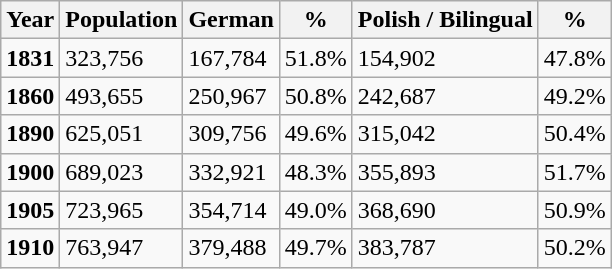<table class="wikitable sortable">
<tr>
<th>Year</th>
<th>Population</th>
<th>German</th>
<th>%</th>
<th>Polish / Bilingual</th>
<th>%</th>
</tr>
<tr>
<td><strong>1831</strong></td>
<td>323,756</td>
<td>167,784</td>
<td>51.8%</td>
<td>154,902</td>
<td>47.8%</td>
</tr>
<tr>
<td><strong>1860</strong></td>
<td>493,655</td>
<td>250,967</td>
<td>50.8%</td>
<td>242,687</td>
<td>49.2%</td>
</tr>
<tr>
<td><strong>1890</strong></td>
<td>625,051</td>
<td>309,756</td>
<td>49.6%</td>
<td>315,042</td>
<td>50.4%</td>
</tr>
<tr>
<td><strong>1900</strong></td>
<td>689,023</td>
<td>332,921</td>
<td>48.3%</td>
<td>355,893</td>
<td>51.7%</td>
</tr>
<tr>
<td><strong>1905</strong></td>
<td>723,965</td>
<td>354,714</td>
<td>49.0%</td>
<td>368,690</td>
<td>50.9%</td>
</tr>
<tr>
<td><strong>1910</strong></td>
<td>763,947</td>
<td>379,488</td>
<td>49.7%</td>
<td>383,787</td>
<td>50.2%</td>
</tr>
</table>
